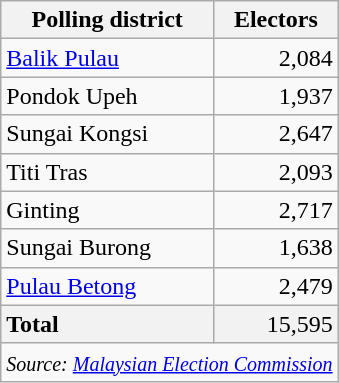<table class="wikitable sortable">
<tr>
<th>Polling district</th>
<th>Electors</th>
</tr>
<tr>
<td><a href='#'>Balik Pulau</a></td>
<td align="right">2,084</td>
</tr>
<tr>
<td>Pondok Upeh</td>
<td align="right">1,937</td>
</tr>
<tr>
<td>Sungai Kongsi</td>
<td align="right">2,647</td>
</tr>
<tr>
<td>Titi Tras</td>
<td align="right">2,093</td>
</tr>
<tr>
<td>Ginting</td>
<td align="right">2,717</td>
</tr>
<tr>
<td>Sungai Burong</td>
<td align="right">1,638</td>
</tr>
<tr>
<td><a href='#'>Pulau Betong</a></td>
<td align="right">2,479</td>
</tr>
<tr>
<td style="background: #f2f2f2"><strong>Total</strong></td>
<td style="background: #f2f2f2" align="right">15,595</td>
</tr>
<tr>
<td colspan="2" align="right"><small><em>Source: <a href='#'>Malaysian Election Commission</a></em></small></td>
</tr>
</table>
